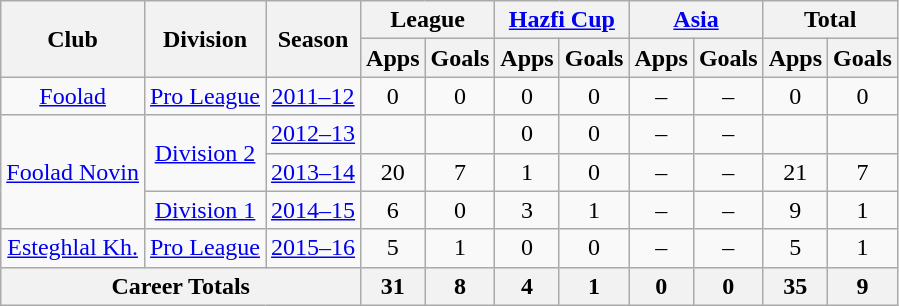<table class="wikitable" style="text-align: center;">
<tr>
<th rowspan="2">Club</th>
<th rowspan="2">Division</th>
<th rowspan="2">Season</th>
<th colspan="2">League</th>
<th colspan="2"><a href='#'>Hazfi Cup</a></th>
<th colspan="2"><a href='#'>Asia</a></th>
<th colspan="2">Total</th>
</tr>
<tr>
<th>Apps</th>
<th>Goals</th>
<th>Apps</th>
<th>Goals</th>
<th>Apps</th>
<th>Goals</th>
<th>Apps</th>
<th>Goals</th>
</tr>
<tr>
<td><a href='#'>Foolad</a></td>
<td><a href='#'>Pro League</a></td>
<td><a href='#'>2011–12</a></td>
<td>0</td>
<td>0</td>
<td>0</td>
<td>0</td>
<td>–</td>
<td>–</td>
<td>0</td>
<td>0</td>
</tr>
<tr>
<td rowspan="3"><a href='#'>Foolad Novin</a></td>
<td rowspan="2"><a href='#'>Division 2</a></td>
<td><a href='#'>2012–13</a></td>
<td></td>
<td></td>
<td>0</td>
<td>0</td>
<td>–</td>
<td>–</td>
<td></td>
<td></td>
</tr>
<tr>
<td><a href='#'>2013–14</a></td>
<td>20</td>
<td>7</td>
<td>1</td>
<td>0</td>
<td>–</td>
<td>–</td>
<td>21</td>
<td>7</td>
</tr>
<tr>
<td><a href='#'>Division 1</a></td>
<td><a href='#'>2014–15</a></td>
<td>6</td>
<td>0</td>
<td>3</td>
<td>1</td>
<td>–</td>
<td>–</td>
<td>9</td>
<td>1</td>
</tr>
<tr>
<td><a href='#'>Esteghlal Kh.</a></td>
<td><a href='#'>Pro League</a></td>
<td><a href='#'>2015–16</a></td>
<td>5</td>
<td>1</td>
<td>0</td>
<td>0</td>
<td>–</td>
<td>–</td>
<td>5</td>
<td>1</td>
</tr>
<tr>
<th colspan=3>Career Totals</th>
<th>31</th>
<th>8</th>
<th>4</th>
<th>1</th>
<th>0</th>
<th>0</th>
<th>35</th>
<th>9</th>
</tr>
</table>
